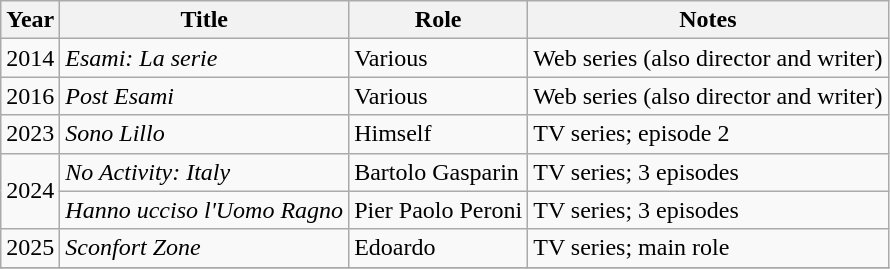<table class="wikitable sortable">
<tr>
<th>Year</th>
<th>Title</th>
<th>Role</th>
<th class="unsortable">Notes</th>
</tr>
<tr>
<td>2014</td>
<td><em>Esami: La serie</em></td>
<td>Various</td>
<td>Web series (also director and writer)</td>
</tr>
<tr>
<td>2016</td>
<td><em>Post Esami</em></td>
<td>Various</td>
<td>Web series (also director and writer)</td>
</tr>
<tr>
<td>2023</td>
<td><em>Sono Lillo</em></td>
<td>Himself</td>
<td>TV series; episode 2</td>
</tr>
<tr>
<td rowspan="2">2024</td>
<td><em>No Activity: Italy</em></td>
<td>Bartolo Gasparin</td>
<td>TV series; 3 episodes</td>
</tr>
<tr>
<td><em>Hanno ucciso l'Uomo Ragno</em></td>
<td>Pier Paolo Peroni</td>
<td>TV series; 3 episodes</td>
</tr>
<tr>
<td>2025</td>
<td><em>Sconfort Zone</em></td>
<td>Edoardo</td>
<td>TV series; main role</td>
</tr>
<tr>
</tr>
</table>
